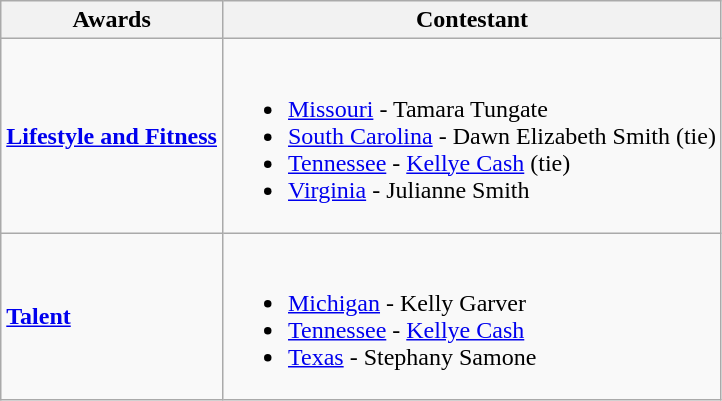<table class="wikitable">
<tr>
<th>Awards</th>
<th>Contestant</th>
</tr>
<tr>
<td><strong><a href='#'>Lifestyle and Fitness</a></strong></td>
<td><br><ul><li> <a href='#'>Missouri</a> - Tamara Tungate</li><li> <a href='#'>South Carolina</a> - Dawn Elizabeth Smith (tie)</li><li> <a href='#'>Tennessee</a> - <a href='#'>Kellye Cash</a> (tie)</li><li> <a href='#'>Virginia</a> - Julianne Smith</li></ul></td>
</tr>
<tr>
<td><strong><a href='#'>Talent</a></strong></td>
<td><br><ul><li> <a href='#'>Michigan</a> - Kelly Garver</li><li> <a href='#'>Tennessee</a> - <a href='#'>Kellye Cash</a></li><li> <a href='#'>Texas</a> - Stephany Samone</li></ul></td>
</tr>
</table>
